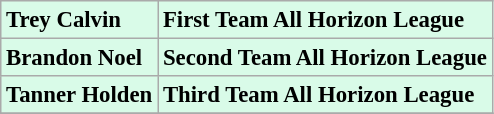<table class="wikitable" style="background:#d9fbe8; font-size:95%;">
<tr>
<td><strong>Trey Calvin</strong></td>
<td><strong>First Team All Horizon League</strong></td>
</tr>
<tr>
<td><strong>Brandon Noel</strong></td>
<td><strong>Second Team All Horizon League</strong></td>
</tr>
<tr>
<td><strong>Tanner Holden</strong></td>
<td><strong>Third Team All Horizon League</strong></td>
</tr>
<tr>
</tr>
</table>
